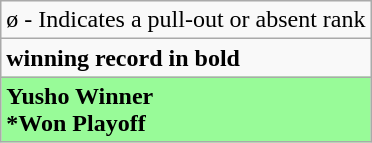<table class="wikitable">
<tr>
<td>ø - Indicates a pull-out or absent rank</td>
</tr>
<tr>
<td><strong>winning record in bold</strong></td>
</tr>
<tr>
<td style="background: PaleGreen;"><strong>Yusho Winner</strong> <br> <strong>*Won Playoff</strong></td>
</tr>
</table>
